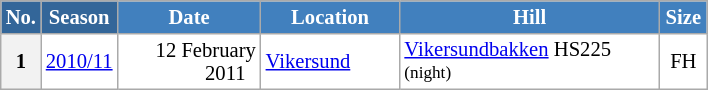<table class="wikitable sortable" style="font-size:86%; line-height:15px; text-align:left; border:grey solid 1px; border-collapse:collapse; background:#ffffff;">
<tr style="background:#efefef;">
<th style="background-color:#369; color:white; width:10px;">No.</th>
<th style="background-color:#369; color:white;  width:30px;">Season</th>
<th style="background-color:#4180be; color:white; width:89px;">Date</th>
<th style="background-color:#4180be; color:white; width:86px;">Location</th>
<th style="background-color:#4180be; color:white; width:167px;">Hill</th>
<th style="background-color:#4180be; color:white; width:25px;">Size</th>
</tr>
<tr>
<th scope=row style="text-align:center;">1</th>
<td align=center><a href='#'>2010/11</a></td>
<td align=right>12 February 2011  </td>
<td> <a href='#'>Vikersund</a></td>
<td><a href='#'>Vikersundbakken</a> HS225 <small>(night)</small></td>
<td align=center>FH</td>
</tr>
</table>
